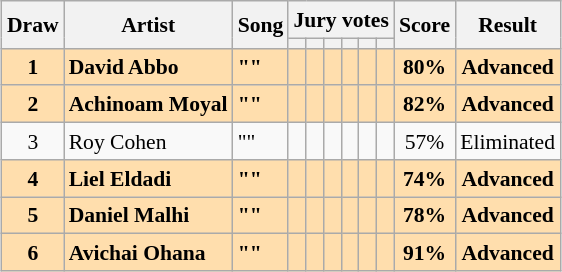<table class="sortable wikitable" style="margin: 1em auto 1em auto; text-align:center; font-size:90%; line-height:18px;">
<tr>
<th rowspan="2">Draw</th>
<th rowspan="2">Artist</th>
<th rowspan="2">Song</th>
<th colspan="6" class="unsortable">Jury votes</th>
<th rowspan="2">Score</th>
<th rowspan="2">Result</th>
</tr>
<tr>
<th class="unsortable"></th>
<th class="unsortable"></th>
<th class="unsortable"></th>
<th class="unsortable"></th>
<th class="unsortable"></th>
<th class="unsortable"></th>
</tr>
<tr style="font-weight:bold; background:navajowhite;">
<td>1</td>
<td align="left">David Abbo</td>
<td align="left">""</td>
<td></td>
<td></td>
<td></td>
<td></td>
<td></td>
<td></td>
<td>80%</td>
<td>Advanced</td>
</tr>
<tr style="font-weight:bold; background:navajowhite;">
<td>2</td>
<td align="left">Achinoam Moyal</td>
<td align="left">""</td>
<td></td>
<td></td>
<td></td>
<td></td>
<td></td>
<td></td>
<td>82%</td>
<td>Advanced</td>
</tr>
<tr>
<td>3</td>
<td align="left">Roy Cohen</td>
<td align="left">""</td>
<td></td>
<td></td>
<td></td>
<td></td>
<td></td>
<td></td>
<td>57%</td>
<td>Eliminated</td>
</tr>
<tr style="font-weight:bold; background:navajowhite;">
<td>4</td>
<td align="left">Liel Eldadi</td>
<td align="left">""</td>
<td></td>
<td></td>
<td></td>
<td></td>
<td></td>
<td></td>
<td>74%</td>
<td>Advanced</td>
</tr>
<tr style="font-weight:bold; background:navajowhite;">
<td>5</td>
<td align="left">Daniel Malhi</td>
<td align="left">""</td>
<td></td>
<td></td>
<td></td>
<td></td>
<td></td>
<td></td>
<td>78%</td>
<td>Advanced</td>
</tr>
<tr style="font-weight:bold; background:navajowhite;">
<td>6</td>
<td align="left">Avichai Ohana</td>
<td align="left">""</td>
<td></td>
<td></td>
<td></td>
<td></td>
<td></td>
<td></td>
<td>91%</td>
<td>Advanced</td>
</tr>
</table>
